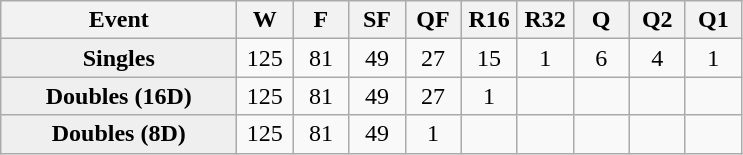<table class="wikitable" style=text-align:center;>
<tr>
<th width=150>Event</th>
<th width=30>W</th>
<th width=30>F</th>
<th width=30>SF</th>
<th width=30>QF</th>
<th width=30>R16</th>
<th width=30>R32</th>
<th width=30>Q</th>
<th width=30>Q2</th>
<th width=30>Q1</th>
</tr>
<tr>
<td style="background:#efefef"><strong>Singles</strong></td>
<td align=center>125</td>
<td>81</td>
<td>49</td>
<td>27</td>
<td>15</td>
<td>1</td>
<td>6</td>
<td>4</td>
<td>1</td>
</tr>
<tr>
<td style="background:#efefef"><strong>Doubles (16D)</strong></td>
<td align=center>125</td>
<td>81</td>
<td>49</td>
<td>27</td>
<td>1</td>
<td></td>
<td></td>
<td></td>
<td></td>
</tr>
<tr>
<td style="background:#efefef"><strong>Doubles (8D)</strong></td>
<td align=center>125</td>
<td>81</td>
<td>49</td>
<td>1</td>
<td></td>
<td></td>
<td></td>
<td></td>
<td></td>
</tr>
</table>
